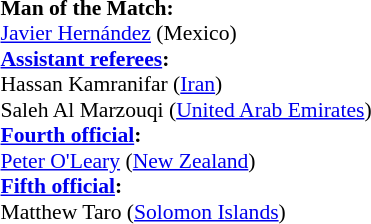<table width=50% style="font-size: 90%">
<tr>
<td><br><strong>Man of the Match:</strong>
<br><a href='#'>Javier Hernández</a> (Mexico)<br><strong><a href='#'>Assistant referees</a>:</strong>
<br>Hassan Kamranifar (<a href='#'>Iran</a>)
<br>Saleh Al Marzouqi (<a href='#'>United Arab Emirates</a>)
<br><strong><a href='#'>Fourth official</a>:</strong>
<br><a href='#'>Peter O'Leary</a> (<a href='#'>New Zealand</a>)
<br><strong><a href='#'>Fifth official</a>:</strong>
<br>Matthew Taro (<a href='#'>Solomon Islands</a>)</td>
</tr>
</table>
